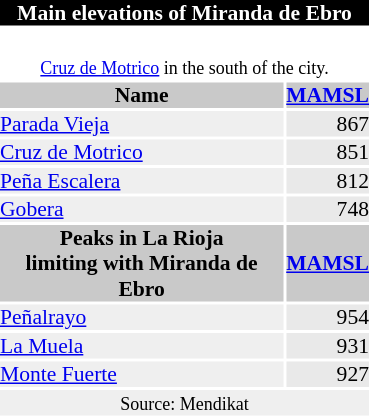<table class="toc" cellpadding="0" cellspacing="2" width="250px" style="float:right; margin-left: 2em; margin-right: 0em; margin-bottom: 1em; padding: 0.5e text-align:left; clear:all; font-size:90%">
<tr>
<td colspan="2" style="background:#black; color:white;" align="center" bgcolor="black"><strong>Main elevations of Miranda de Ebro</strong></td>
</tr>
<tr>
<td colspan="2" style="background:#white; color:black;" align="center" bgcolor="white"><br><small><a href='#'>Cruz de Motrico</a> in the south of the city.</small></td>
</tr>
<tr>
<td style="background:#C9C9C9;" align="center"><strong>Name</strong></td>
<td style="background:#C9C9C9;" align="center"><strong><a href='#'>MAMSL</a></strong></td>
</tr>
<tr>
<td style="background:#eFeFeF;" align="left"><a href='#'>Parada Vieja</a></td>
<td style="background:#e9e9e9;" align="right">867</td>
</tr>
<tr>
<td style="background:#eFeFeF;" align="left"><a href='#'>Cruz de Motrico</a></td>
<td style="background:#e9e9e9;" align="right">851</td>
</tr>
<tr>
<td style="background:#eFeFeF;" align="left"><a href='#'>Peña Escalera</a></td>
<td style="background:#e9e9e9;" align="right">812</td>
</tr>
<tr>
<td style="background:#eFeFeF;" align="left"><a href='#'>Gobera</a></td>
<td style="background:#e9e9e9;" align="right">748</td>
</tr>
<tr>
<td style="background:#C9C9C9;" align="center"><strong>Peaks in La Rioja<br>limiting with Miranda de Ebro</strong></td>
<td style="background:#C9C9C9;" align="center"><strong><a href='#'>MAMSL</a></strong></td>
</tr>
<tr>
<td style="background:#eFeFeF;" align="left"><a href='#'>Peñalrayo</a></td>
<td style="background:#e9e9e9;" align="right">954</td>
</tr>
<tr>
<td style="background:#eFeFeF;" align="left"><a href='#'>La Muela</a></td>
<td style="background:#e9e9e9;" align="right">931</td>
</tr>
<tr>
<td style="background:#eFeFeF;" align="left"><a href='#'>Monte Fuerte</a></td>
<td style="background:#e9e9e9;" align="right">927</td>
</tr>
<tr>
<td colspan="2" style="background:#EFEFEF; color:black;" align="center" bgcolor="white"><small>Source: Mendikat</small></td>
</tr>
</table>
